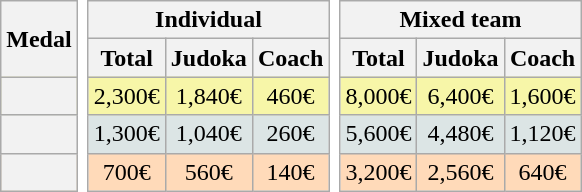<table class=wikitable style="border: none; background: none; text-align:center;">
<tr>
<th rowspan=2>Medal</th>
<td rowspan=5 style="width:1; border: none; background: none;"></td>
<th colspan=3>Individual</th>
<td rowspan=5 style="width:1; border: none; background: none;"></td>
<th colspan=3>Mixed team</th>
</tr>
<tr>
<th>Total</th>
<th>Judoka</th>
<th>Coach</th>
<th>Total</th>
<th>Judoka</th>
<th>Coach</th>
</tr>
<tr bgcolor=F7F6A8>
<th></th>
<td>2,300€</td>
<td>1,840€</td>
<td>460€</td>
<td>8,000€</td>
<td>6,400€</td>
<td>1,600€</td>
</tr>
<tr bgcolor=DCE5E5>
<th></th>
<td>1,300€</td>
<td>1,040€</td>
<td>260€</td>
<td>5,600€</td>
<td>4,480€</td>
<td>1,120€</td>
</tr>
<tr bgcolor=FFDAB9>
<th></th>
<td>700€</td>
<td>560€</td>
<td>140€</td>
<td>3,200€</td>
<td>2,560€</td>
<td>640€</td>
</tr>
</table>
